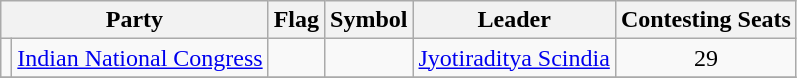<table class="wikitable" style="text-align:center">
<tr>
<th colspan="2">Party</th>
<th>Flag</th>
<th>Symbol</th>
<th>Leader</th>
<th>Contesting Seats</th>
</tr>
<tr>
<td></td>
<td><a href='#'>Indian National Congress</a></td>
<td></td>
<td></td>
<td><a href='#'>Jyotiraditya Scindia</a></td>
<td>29</td>
</tr>
<tr>
</tr>
</table>
